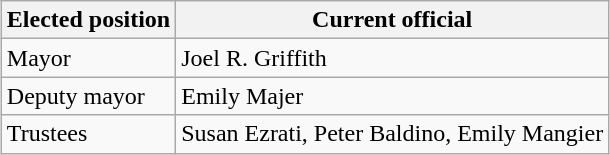<table class="wikitable" style="margin:1em auto">
<tr>
<th>Elected position</th>
<th>Current official</th>
</tr>
<tr>
<td>Mayor</td>
<td>Joel R. Griffith</td>
</tr>
<tr>
<td>Deputy mayor</td>
<td>Emily Majer</td>
</tr>
<tr>
<td>Trustees</td>
<td>Susan Ezrati, Peter Baldino, Emily Mangier</td>
</tr>
</table>
